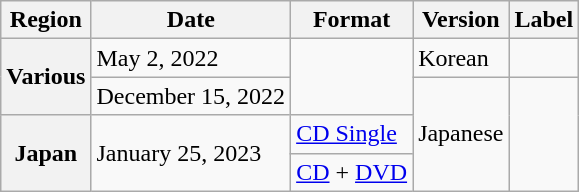<table class="wikitable plainrowheaders">
<tr>
<th scope="col">Region</th>
<th scope="col">Date</th>
<th scope="col">Format</th>
<th scope="col">Version</th>
<th scope="col">Label</th>
</tr>
<tr>
<th scope="row" rowspan="2">Various</th>
<td>May 2, 2022</td>
<td rowspan="2"></td>
<td>Korean</td>
<td></td>
</tr>
<tr>
<td>December 15, 2022</td>
<td rowspan="3">Japanese</td>
<td rowspan="3"></td>
</tr>
<tr>
<th scope="row" rowspan="2">Japan</th>
<td rowspan="2">January 25, 2023</td>
<td><a href='#'>CD Single</a></td>
</tr>
<tr>
<td><a href='#'>CD</a> + <a href='#'>DVD</a></td>
</tr>
</table>
